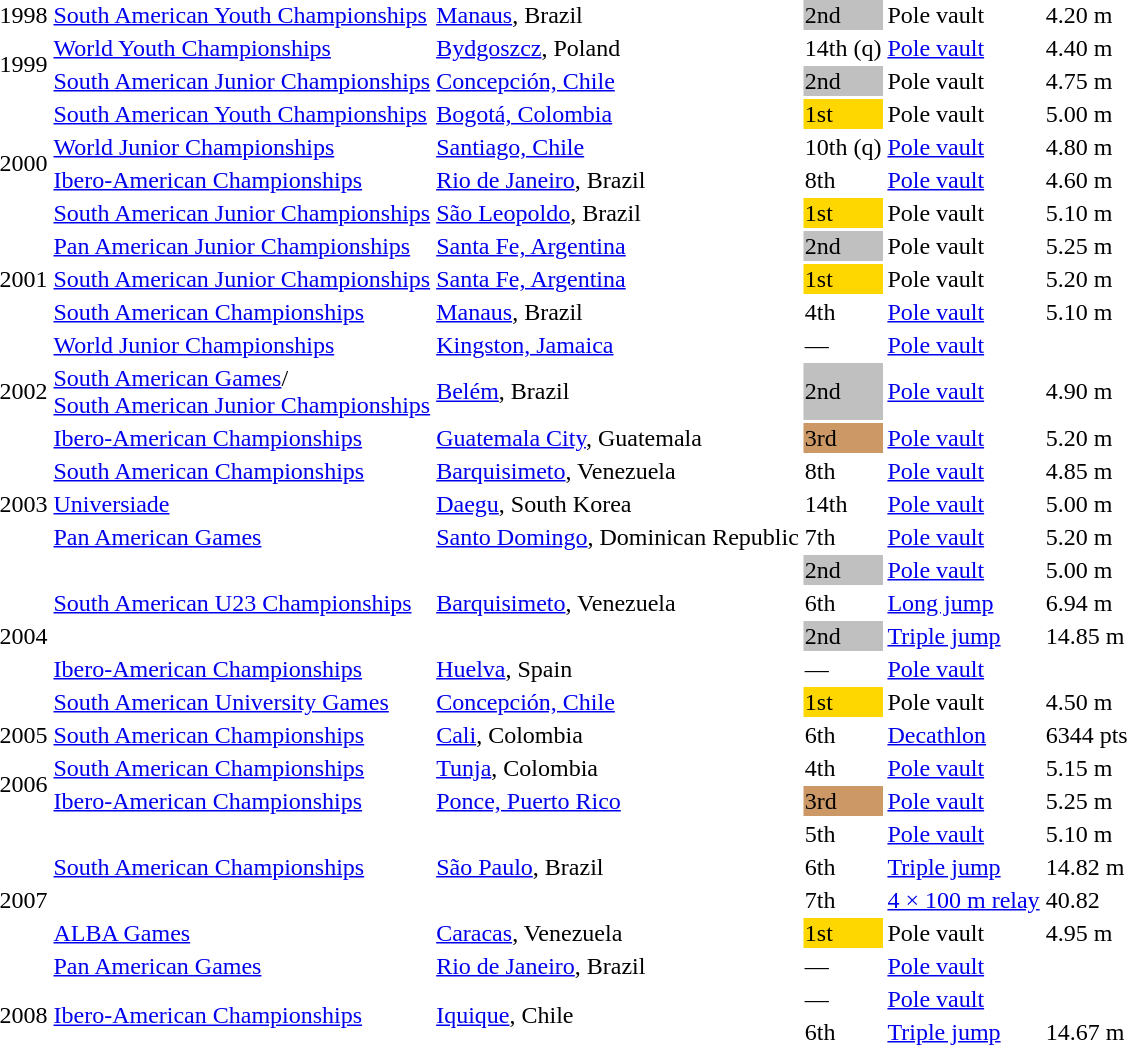<table>
<tr>
<td>1998</td>
<td><a href='#'>South American Youth Championships</a></td>
<td><a href='#'>Manaus</a>, Brazil</td>
<td bgcolor=silver>2nd</td>
<td>Pole vault</td>
<td>4.20 m</td>
</tr>
<tr>
<td rowspan=2>1999</td>
<td><a href='#'>World Youth Championships</a></td>
<td><a href='#'>Bydgoszcz</a>, Poland</td>
<td>14th (q)</td>
<td><a href='#'>Pole vault</a></td>
<td>4.40 m</td>
</tr>
<tr>
<td><a href='#'>South American Junior Championships</a></td>
<td><a href='#'>Concepción, Chile</a></td>
<td bgcolor=silver>2nd</td>
<td>Pole vault</td>
<td>4.75 m</td>
</tr>
<tr>
<td rowspan=4>2000</td>
<td><a href='#'>South American Youth Championships</a></td>
<td><a href='#'>Bogotá, Colombia</a></td>
<td bgcolor=gold>1st</td>
<td>Pole vault</td>
<td>5.00 m</td>
</tr>
<tr>
<td><a href='#'>World Junior Championships</a></td>
<td><a href='#'>Santiago, Chile</a></td>
<td>10th (q)</td>
<td><a href='#'>Pole vault</a></td>
<td>4.80 m</td>
</tr>
<tr>
<td><a href='#'>Ibero-American Championships</a></td>
<td><a href='#'>Rio de Janeiro</a>, Brazil</td>
<td>8th</td>
<td><a href='#'>Pole vault</a></td>
<td>4.60 m</td>
</tr>
<tr>
<td><a href='#'>South American Junior Championships</a></td>
<td><a href='#'>São Leopoldo</a>, Brazil</td>
<td bgcolor=gold>1st</td>
<td>Pole vault</td>
<td>5.10 m</td>
</tr>
<tr>
<td rowspan=3>2001</td>
<td><a href='#'>Pan American Junior Championships</a></td>
<td><a href='#'>Santa Fe, Argentina</a></td>
<td bgcolor=silver>2nd</td>
<td>Pole vault</td>
<td>5.25 m</td>
</tr>
<tr>
<td><a href='#'>South American Junior Championships</a></td>
<td><a href='#'>Santa Fe, Argentina</a></td>
<td bgcolor=gold>1st</td>
<td>Pole vault</td>
<td>5.20 m</td>
</tr>
<tr>
<td><a href='#'>South American Championships</a></td>
<td><a href='#'>Manaus</a>, Brazil</td>
<td>4th</td>
<td><a href='#'>Pole vault</a></td>
<td>5.10 m</td>
</tr>
<tr>
<td rowspan=3>2002</td>
<td><a href='#'>World Junior Championships</a></td>
<td><a href='#'>Kingston, Jamaica</a></td>
<td>—</td>
<td><a href='#'>Pole vault</a></td>
<td></td>
</tr>
<tr>
<td><a href='#'>South American Games</a>/<br><a href='#'>South American Junior Championships</a></td>
<td><a href='#'>Belém</a>, Brazil</td>
<td bgcolor=silver>2nd</td>
<td><a href='#'>Pole vault</a></td>
<td>4.90 m</td>
</tr>
<tr>
<td><a href='#'>Ibero-American Championships</a></td>
<td><a href='#'>Guatemala City</a>, Guatemala</td>
<td bgcolor=cc9966>3rd</td>
<td><a href='#'>Pole vault</a></td>
<td>5.20 m</td>
</tr>
<tr>
<td rowspan=3>2003</td>
<td><a href='#'>South American Championships</a></td>
<td><a href='#'>Barquisimeto</a>, Venezuela</td>
<td>8th</td>
<td><a href='#'>Pole vault</a></td>
<td>4.85 m</td>
</tr>
<tr>
<td><a href='#'>Universiade</a></td>
<td><a href='#'>Daegu</a>, South Korea</td>
<td>14th</td>
<td><a href='#'>Pole vault</a></td>
<td>5.00 m</td>
</tr>
<tr>
<td><a href='#'>Pan American Games</a></td>
<td><a href='#'>Santo Domingo</a>, Dominican Republic</td>
<td>7th</td>
<td><a href='#'>Pole vault</a></td>
<td>5.20 m</td>
</tr>
<tr>
<td rowspan=5>2004</td>
<td rowspan=3><a href='#'>South American U23 Championships</a></td>
<td rowspan=3><a href='#'>Barquisimeto</a>, Venezuela</td>
<td bgcolor=silver>2nd</td>
<td><a href='#'>Pole vault</a></td>
<td>5.00 m</td>
</tr>
<tr>
<td>6th</td>
<td><a href='#'>Long jump</a></td>
<td>6.94 m</td>
</tr>
<tr>
<td bgcolor=silver>2nd</td>
<td><a href='#'>Triple jump</a></td>
<td>14.85 m</td>
</tr>
<tr>
<td><a href='#'>Ibero-American Championships</a></td>
<td><a href='#'>Huelva</a>, Spain</td>
<td>—</td>
<td><a href='#'>Pole vault</a></td>
<td></td>
</tr>
<tr>
<td><a href='#'>South American University Games</a></td>
<td><a href='#'>Concepción, Chile</a></td>
<td bgcolor=gold>1st</td>
<td>Pole vault</td>
<td>4.50 m</td>
</tr>
<tr>
<td>2005</td>
<td><a href='#'>South American Championships</a></td>
<td><a href='#'>Cali</a>, Colombia</td>
<td>6th</td>
<td><a href='#'>Decathlon</a></td>
<td>6344 pts</td>
</tr>
<tr>
<td rowspan=2>2006</td>
<td><a href='#'>South American Championships</a></td>
<td><a href='#'>Tunja</a>, Colombia</td>
<td>4th</td>
<td><a href='#'>Pole vault</a></td>
<td>5.15 m</td>
</tr>
<tr>
<td><a href='#'>Ibero-American Championships</a></td>
<td><a href='#'>Ponce, Puerto Rico</a></td>
<td bgcolor=cc9966>3rd</td>
<td><a href='#'>Pole vault</a></td>
<td>5.25 m</td>
</tr>
<tr>
<td rowspan=5>2007</td>
<td rowspan=3><a href='#'>South American Championships</a></td>
<td rowspan=3><a href='#'>São Paulo</a>, Brazil</td>
<td>5th</td>
<td><a href='#'>Pole vault</a></td>
<td>5.10 m</td>
</tr>
<tr>
<td>6th</td>
<td><a href='#'>Triple jump</a></td>
<td>14.82 m</td>
</tr>
<tr>
<td>7th</td>
<td><a href='#'>4 × 100 m relay</a></td>
<td>40.82</td>
</tr>
<tr>
<td><a href='#'>ALBA Games</a></td>
<td><a href='#'>Caracas</a>, Venezuela</td>
<td bgcolor=gold>1st</td>
<td>Pole vault</td>
<td>4.95 m</td>
</tr>
<tr>
<td><a href='#'>Pan American Games</a></td>
<td><a href='#'>Rio de Janeiro</a>, Brazil</td>
<td>—</td>
<td><a href='#'>Pole vault</a></td>
<td></td>
</tr>
<tr>
<td rowspan=2>2008</td>
<td rowspan=2><a href='#'>Ibero-American Championships</a></td>
<td rowspan=2><a href='#'>Iquique</a>, Chile</td>
<td>—</td>
<td><a href='#'>Pole vault</a></td>
<td></td>
</tr>
<tr>
<td>6th</td>
<td><a href='#'>Triple jump</a></td>
<td>14.67 m</td>
</tr>
</table>
